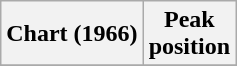<table class="wikitable sortable plainrowheaders" style="text-align:center">
<tr>
<th scope="col">Chart (1966)</th>
<th scope="col">Peak<br>position</th>
</tr>
<tr>
</tr>
</table>
